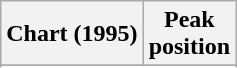<table class="wikitable sortable plainrowheaders" style="text-align:center">
<tr>
<th scope="col">Chart (1995)</th>
<th scope="col">Peak<br>position</th>
</tr>
<tr>
</tr>
<tr>
</tr>
<tr>
</tr>
<tr>
</tr>
<tr>
</tr>
<tr>
</tr>
<tr>
</tr>
<tr>
</tr>
<tr>
</tr>
</table>
